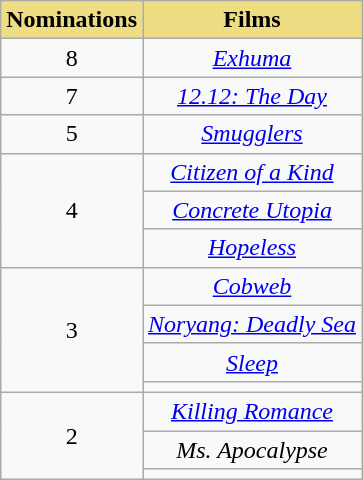<table class="wikitable" style="text-align:center">
<tr>
<th style="background:#EEDD82; text-align:center">Nominations</th>
<th style="background:#EEDD82; text-align:center">Films</th>
</tr>
<tr>
<td style="text-align:center">8</td>
<td><em><a href='#'>Exhuma</a></em></td>
</tr>
<tr>
<td style="text-align:center">7</td>
<td><em><a href='#'>12.12: The Day</a></em></td>
</tr>
<tr>
<td style="text-align:center">5</td>
<td><em><a href='#'>Smugglers</a></em></td>
</tr>
<tr>
<td rowspan="3" style="text-align:center">4</td>
<td><em><a href='#'>Citizen of a Kind</a></em></td>
</tr>
<tr>
<td><em><a href='#'>Concrete Utopia</a></em></td>
</tr>
<tr>
<td><em><a href='#'>Hopeless</a></em></td>
</tr>
<tr>
<td rowspan="4" style="text-align:center">3</td>
<td><em><a href='#'>Cobweb</a></em></td>
</tr>
<tr>
<td><em><a href='#'>Noryang: Deadly Sea</a></em></td>
</tr>
<tr>
<td><em><a href='#'>Sleep</a></em></td>
</tr>
<tr>
<td><em></em></td>
</tr>
<tr>
<td rowspan="3" style="text-align:center">2</td>
<td><em><a href='#'>Killing Romance</a></em></td>
</tr>
<tr>
<td><em>Ms. Apocalypse</em></td>
</tr>
<tr>
<td><em></em></td>
</tr>
</table>
